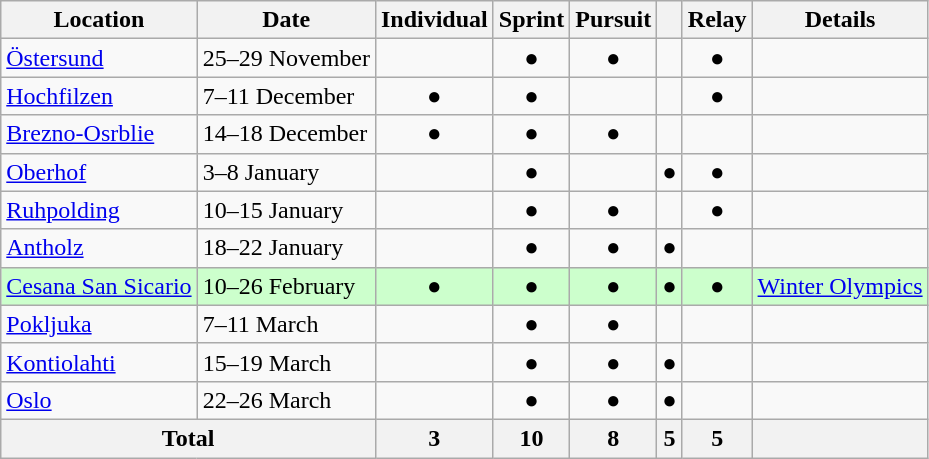<table class="wikitable" border="1">
<tr>
<th>Location</th>
<th>Date</th>
<th>Individual</th>
<th>Sprint</th>
<th>Pursuit</th>
<th></th>
<th>Relay</th>
<th>Details</th>
</tr>
<tr align="center">
<td align="left"> <a href='#'>Östersund</a></td>
<td align="left">25–29 November</td>
<td></td>
<td>●</td>
<td>●</td>
<td></td>
<td>●</td>
<td align="left"></td>
</tr>
<tr align="center">
<td align="left"> <a href='#'>Hochfilzen</a></td>
<td align="left">7–11 December</td>
<td>●</td>
<td>●</td>
<td></td>
<td></td>
<td>●</td>
<td align="left"></td>
</tr>
<tr align="center">
<td align="left"> <a href='#'>Brezno-Osrblie</a></td>
<td align="left">14–18 December</td>
<td>●</td>
<td>●</td>
<td>●</td>
<td></td>
<td></td>
<td align="left"></td>
</tr>
<tr align="center">
<td align="left"> <a href='#'>Oberhof</a></td>
<td align="left">3–8 January</td>
<td></td>
<td>●</td>
<td></td>
<td>●</td>
<td>●</td>
<td align="left"></td>
</tr>
<tr align="center">
<td align="left"> <a href='#'>Ruhpolding</a></td>
<td align="left">10–15 January</td>
<td></td>
<td>●</td>
<td>●</td>
<td></td>
<td>●</td>
<td align="left"></td>
</tr>
<tr align="center">
<td align="left"> <a href='#'>Antholz</a></td>
<td align="left">18–22 January</td>
<td></td>
<td>●</td>
<td>●</td>
<td>●</td>
<td></td>
<td align="left"></td>
</tr>
<tr align="center" style="background:#ccffcc">
<td align="left"> <a href='#'>Cesana San Sicario</a></td>
<td align="left">10–26 February</td>
<td>●</td>
<td>●</td>
<td>●</td>
<td>●</td>
<td>●</td>
<td align="left"><a href='#'>Winter Olympics</a></td>
</tr>
<tr align="center">
<td align="left"> <a href='#'>Pokljuka</a></td>
<td align="left">7–11 March</td>
<td></td>
<td>●</td>
<td>●</td>
<td></td>
<td></td>
<td align="left"></td>
</tr>
<tr align="center">
<td align="left"> <a href='#'>Kontiolahti</a></td>
<td align="left">15–19 March</td>
<td></td>
<td>●</td>
<td>●</td>
<td>●</td>
<td></td>
<td align="left"></td>
</tr>
<tr align="center">
<td align="left"> <a href='#'>Oslo</a></td>
<td align="left">22–26 March</td>
<td></td>
<td>●</td>
<td>●</td>
<td>●</td>
<td></td>
<td align="left"></td>
</tr>
<tr align="center">
<th colspan="2">Total</th>
<th>3</th>
<th>10</th>
<th>8</th>
<th>5</th>
<th>5</th>
<th></th>
</tr>
</table>
